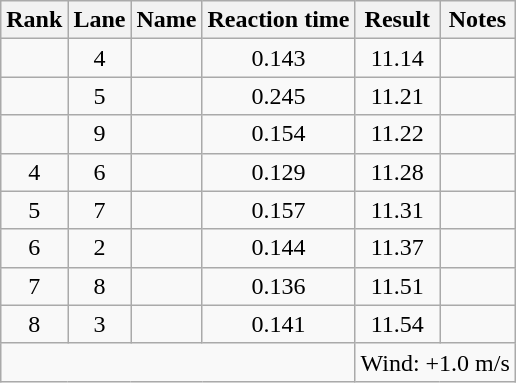<table class="wikitable sortable" style="text-align:center">
<tr>
<th>Rank</th>
<th>Lane</th>
<th>Name</th>
<th>Reaction time</th>
<th>Result</th>
<th>Notes</th>
</tr>
<tr>
<td></td>
<td>4</td>
<td align="left"></td>
<td>0.143</td>
<td>11.14</td>
<td></td>
</tr>
<tr>
<td></td>
<td>5</td>
<td align="left"></td>
<td>0.245</td>
<td>11.21</td>
<td></td>
</tr>
<tr>
<td></td>
<td>9</td>
<td align="left"></td>
<td>0.154</td>
<td>11.22</td>
<td></td>
</tr>
<tr>
<td>4</td>
<td>6</td>
<td align="left"></td>
<td>0.129</td>
<td>11.28</td>
<td></td>
</tr>
<tr>
<td>5</td>
<td>7</td>
<td align="left"></td>
<td>0.157</td>
<td>11.31</td>
<td></td>
</tr>
<tr>
<td>6</td>
<td>2</td>
<td align="left"></td>
<td>0.144</td>
<td>11.37</td>
<td></td>
</tr>
<tr>
<td>7</td>
<td>8</td>
<td align="left"></td>
<td>0.136</td>
<td>11.51</td>
<td></td>
</tr>
<tr>
<td>8</td>
<td>3</td>
<td align="left"></td>
<td>0.141</td>
<td>11.54</td>
<td></td>
</tr>
<tr class="sortbottom">
<td colspan=4></td>
<td colspan="2" style="text-align:left;">Wind: +1.0 m/s</td>
</tr>
</table>
